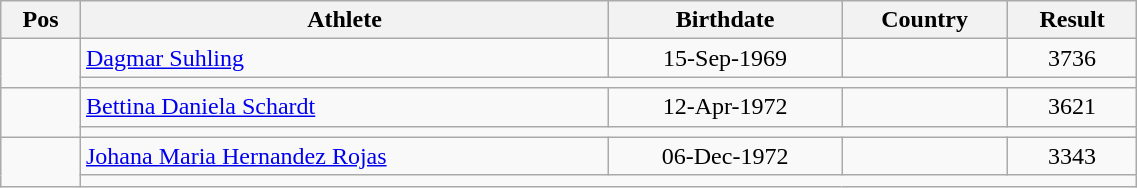<table class="wikitable"  style="text-align:center; width:60%;">
<tr>
<th>Pos</th>
<th>Athlete</th>
<th>Birthdate</th>
<th>Country</th>
<th>Result</th>
</tr>
<tr>
<td align=center rowspan=2></td>
<td align=left><a href='#'>Dagmar Suhling</a></td>
<td>15-Sep-1969</td>
<td align=left></td>
<td>3736</td>
</tr>
<tr>
<td colspan=4></td>
</tr>
<tr>
<td align=center rowspan=2></td>
<td align=left><a href='#'>Bettina Daniela Schardt</a></td>
<td>12-Apr-1972</td>
<td align=left></td>
<td>3621</td>
</tr>
<tr>
<td colspan=4></td>
</tr>
<tr>
<td align=center rowspan=2></td>
<td align=left><a href='#'>Johana Maria Hernandez Rojas</a></td>
<td>06-Dec-1972</td>
<td align=left></td>
<td>3343</td>
</tr>
<tr>
<td colspan=4></td>
</tr>
</table>
